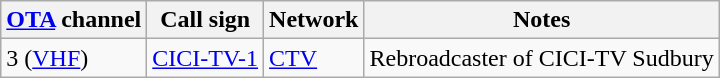<table class="wikitable sortable">
<tr>
<th><a href='#'>OTA</a> channel</th>
<th>Call sign</th>
<th>Network</th>
<th>Notes</th>
</tr>
<tr>
<td>3 (<a href='#'>VHF</a>)</td>
<td><a href='#'>CICI-TV-1</a></td>
<td><a href='#'>CTV</a></td>
<td>Rebroadcaster of CICI-TV Sudbury</td>
</tr>
</table>
